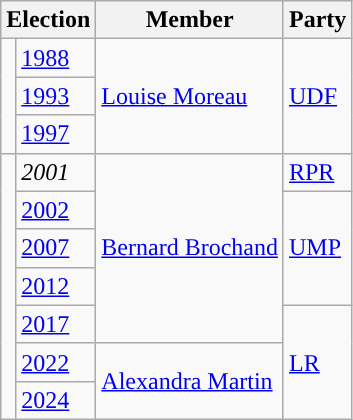<table class="wikitable">
<tr>
<th colspan="2">Election</th>
<th>Member</th>
<th>Party</th>
</tr>
<tr>
<td rowspan="3" style="background-color: "></td>
<td><a href='#'>1988</a></td>
<td rowspan="3"><a href='#'>Louise Moreau</a></td>
<td rowspan="3"><a href='#'>UDF</a></td>
</tr>
<tr>
<td><a href='#'>1993</a></td>
</tr>
<tr>
<td><a href='#'>1997</a></td>
</tr>
<tr>
<td rowspan="7" style="background-color: "></td>
<td><em>2001</em></td>
<td rowspan="5"><a href='#'>Bernard Brochand</a></td>
<td><a href='#'>RPR</a></td>
</tr>
<tr>
<td><a href='#'>2002</a></td>
<td rowspan="3"><a href='#'>UMP</a></td>
</tr>
<tr>
<td><a href='#'>2007</a></td>
</tr>
<tr>
<td><a href='#'>2012</a></td>
</tr>
<tr>
<td><a href='#'>2017</a></td>
<td rowspan="3"><a href='#'>LR</a></td>
</tr>
<tr>
<td><a href='#'>2022</a></td>
<td rowspan="2"><a href='#'>Alexandra Martin</a></td>
</tr>
<tr>
<td><a href='#'>2024</a></td>
</tr>
</table>
